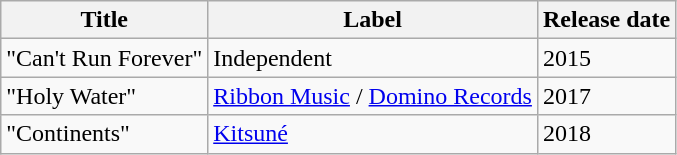<table class="wikitable">
<tr>
<th>Title</th>
<th>Label</th>
<th>Release date</th>
</tr>
<tr>
<td>"Can't Run Forever"</td>
<td>Independent</td>
<td>2015</td>
</tr>
<tr>
<td>"Holy Water"</td>
<td><a href='#'>Ribbon Music</a> / <a href='#'>Domino Records</a></td>
<td>2017</td>
</tr>
<tr>
<td>"Continents"</td>
<td><a href='#'>Kitsuné</a></td>
<td>2018</td>
</tr>
</table>
